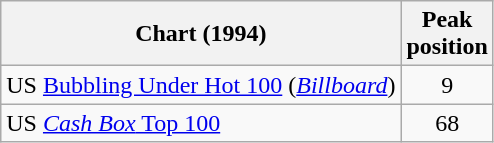<table class="wikitable">
<tr>
<th>Chart (1994)</th>
<th>Peak<br>position</th>
</tr>
<tr>
<td>US <a href='#'>Bubbling Under Hot 100</a> (<em><a href='#'>Billboard</a></em>)</td>
<td style="text-align:center;">9</td>
</tr>
<tr>
<td>US <a href='#'><em>Cash Box</em> Top 100</a></td>
<td style="text-align:center;">68</td>
</tr>
</table>
